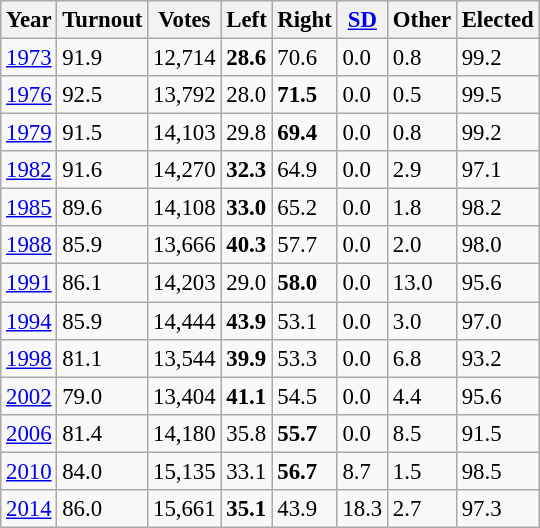<table class="wikitable sortable" style="font-size: 95%;">
<tr>
<th>Year</th>
<th>Turnout</th>
<th>Votes</th>
<th>Left</th>
<th>Right</th>
<th><a href='#'>SD</a></th>
<th>Other</th>
<th>Elected</th>
</tr>
<tr>
<td><a href='#'>1973</a></td>
<td>91.9</td>
<td>12,714</td>
<td><strong>28.6</strong></td>
<td>70.6</td>
<td>0.0</td>
<td>0.8</td>
<td>99.2</td>
</tr>
<tr>
<td><a href='#'>1976</a></td>
<td>92.5</td>
<td>13,792</td>
<td>28.0</td>
<td><strong>71.5</strong></td>
<td>0.0</td>
<td>0.5</td>
<td>99.5</td>
</tr>
<tr>
<td><a href='#'>1979</a></td>
<td>91.5</td>
<td>14,103</td>
<td>29.8</td>
<td><strong>69.4</strong></td>
<td>0.0</td>
<td>0.8</td>
<td>99.2</td>
</tr>
<tr>
<td><a href='#'>1982</a></td>
<td>91.6</td>
<td>14,270</td>
<td><strong>32.3</strong></td>
<td>64.9</td>
<td>0.0</td>
<td>2.9</td>
<td>97.1</td>
</tr>
<tr>
<td><a href='#'>1985</a></td>
<td>89.6</td>
<td>14,108</td>
<td><strong>33.0</strong></td>
<td>65.2</td>
<td>0.0</td>
<td>1.8</td>
<td>98.2</td>
</tr>
<tr>
<td><a href='#'>1988</a></td>
<td>85.9</td>
<td>13,666</td>
<td><strong>40.3</strong></td>
<td>57.7</td>
<td>0.0</td>
<td>2.0</td>
<td>98.0</td>
</tr>
<tr>
<td><a href='#'>1991</a></td>
<td>86.1</td>
<td>14,203</td>
<td>29.0</td>
<td><strong>58.0</strong></td>
<td>0.0</td>
<td>13.0</td>
<td>95.6</td>
</tr>
<tr>
<td><a href='#'>1994</a></td>
<td>85.9</td>
<td>14,444</td>
<td><strong>43.9</strong></td>
<td>53.1</td>
<td>0.0</td>
<td>3.0</td>
<td>97.0</td>
</tr>
<tr>
<td><a href='#'>1998</a></td>
<td>81.1</td>
<td>13,544</td>
<td><strong>39.9</strong></td>
<td>53.3</td>
<td>0.0</td>
<td>6.8</td>
<td>93.2</td>
</tr>
<tr>
<td><a href='#'>2002</a></td>
<td>79.0</td>
<td>13,404</td>
<td><strong>41.1</strong></td>
<td>54.5</td>
<td>0.0</td>
<td>4.4</td>
<td>95.6</td>
</tr>
<tr>
<td><a href='#'>2006</a></td>
<td>81.4</td>
<td>14,180</td>
<td>35.8</td>
<td><strong>55.7</strong></td>
<td>0.0</td>
<td>8.5</td>
<td>91.5</td>
</tr>
<tr>
<td><a href='#'>2010</a></td>
<td>84.0</td>
<td>15,135</td>
<td>33.1</td>
<td><strong>56.7</strong></td>
<td>8.7</td>
<td>1.5</td>
<td>98.5</td>
</tr>
<tr>
<td><a href='#'>2014</a></td>
<td>86.0</td>
<td>15,661</td>
<td><strong>35.1</strong></td>
<td>43.9</td>
<td>18.3</td>
<td>2.7</td>
<td>97.3</td>
</tr>
</table>
